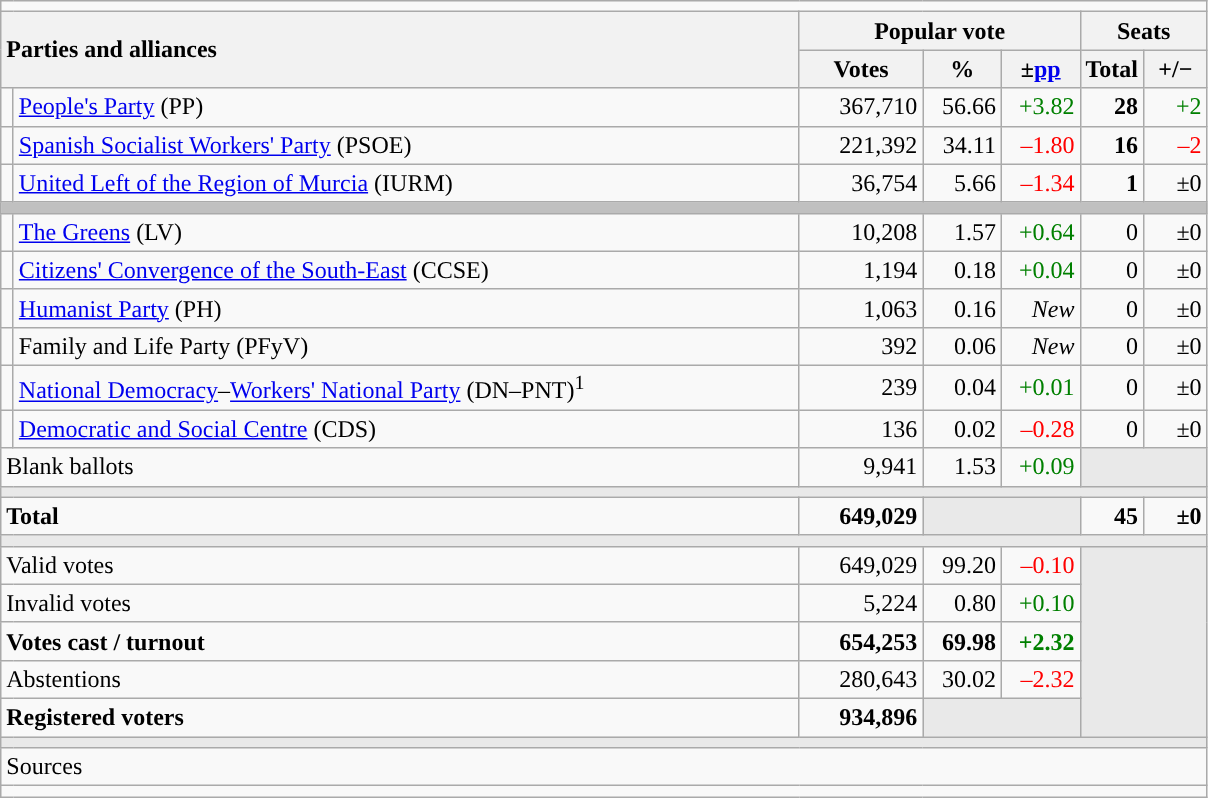<table class="wikitable" style="text-align:right;">
<tr>
<td colspan="7"></td>
</tr>
<tr>
<th style="text-align:left;" rowspan="2" colspan="2" width="525">Parties and alliances</th>
<th colspan="3">Popular vote</th>
<th colspan="2">Seats</th>
</tr>
<tr>
<th width="75">Votes</th>
<th width="45">%</th>
<th width="45">±<a href='#'>pp</a></th>
<th width="35">Total</th>
<th width="35">+/−</th>
</tr>
<tr>
<td width="1" style="color:inherit;background:"></td>
<td align="left"><a href='#'>People's Party</a> (PP)</td>
<td>367,710</td>
<td>56.66</td>
<td style="color:green;">+3.82</td>
<td><strong>28</strong></td>
<td style="color:green;">+2</td>
</tr>
<tr>
<td style="color:inherit;background:"></td>
<td align="left"><a href='#'>Spanish Socialist Workers' Party</a> (PSOE)</td>
<td>221,392</td>
<td>34.11</td>
<td style="color:red;">–1.80</td>
<td><strong>16</strong></td>
<td style="color:red;">–2</td>
</tr>
<tr>
<td style="color:inherit;background:"></td>
<td align="left"><a href='#'>United Left of the Region of Murcia</a> (IURM)</td>
<td>36,754</td>
<td>5.66</td>
<td style="color:red;">–1.34</td>
<td><strong>1</strong></td>
<td>±0</td>
</tr>
<tr>
<td colspan="7" bgcolor="#C0C0C0"></td>
</tr>
<tr>
<td style="color:inherit;background:"></td>
<td align="left"><a href='#'>The Greens</a> (LV)</td>
<td>10,208</td>
<td>1.57</td>
<td style="color:green;">+0.64</td>
<td>0</td>
<td>±0</td>
</tr>
<tr>
<td style="color:inherit;background:"></td>
<td align="left"><a href='#'>Citizens' Convergence of the South-East</a> (CCSE)</td>
<td>1,194</td>
<td>0.18</td>
<td style="color:green;">+0.04</td>
<td>0</td>
<td>±0</td>
</tr>
<tr>
<td style="color:inherit;background:"></td>
<td align="left"><a href='#'>Humanist Party</a> (PH)</td>
<td>1,063</td>
<td>0.16</td>
<td><em>New</em></td>
<td>0</td>
<td>±0</td>
</tr>
<tr>
<td style="color:inherit;background:"></td>
<td align="left">Family and Life Party (PFyV)</td>
<td>392</td>
<td>0.06</td>
<td><em>New</em></td>
<td>0</td>
<td>±0</td>
</tr>
<tr>
<td style="color:inherit;background:"></td>
<td align="left"><a href='#'>National Democracy</a>–<a href='#'>Workers' National Party</a> (DN–PNT)<sup>1</sup></td>
<td>239</td>
<td>0.04</td>
<td style="color:green;">+0.01</td>
<td>0</td>
<td>±0</td>
</tr>
<tr>
<td style="color:inherit;background:"></td>
<td align="left"><a href='#'>Democratic and Social Centre</a> (CDS)</td>
<td>136</td>
<td>0.02</td>
<td style="color:red;">–0.28</td>
<td>0</td>
<td>±0</td>
</tr>
<tr>
<td align="left" colspan="2">Blank ballots</td>
<td>9,941</td>
<td>1.53</td>
<td style="color:green;">+0.09</td>
<td bgcolor="#E9E9E9" colspan="2"></td>
</tr>
<tr>
<td colspan="7" bgcolor="#E9E9E9"></td>
</tr>
<tr style="font-weight:bold;">
<td align="left" colspan="2">Total</td>
<td>649,029</td>
<td bgcolor="#E9E9E9" colspan="2"></td>
<td>45</td>
<td>±0</td>
</tr>
<tr>
<td colspan="7" bgcolor="#E9E9E9"></td>
</tr>
<tr>
<td align="left" colspan="2">Valid votes</td>
<td>649,029</td>
<td>99.20</td>
<td style="color:red;">–0.10</td>
<td bgcolor="#E9E9E9" colspan="2" rowspan="5"></td>
</tr>
<tr>
<td align="left" colspan="2">Invalid votes</td>
<td>5,224</td>
<td>0.80</td>
<td style="color:green;">+0.10</td>
</tr>
<tr style="font-weight:bold;">
<td align="left" colspan="2">Votes cast / turnout</td>
<td>654,253</td>
<td>69.98</td>
<td style="color:green;">+2.32</td>
</tr>
<tr>
<td align="left" colspan="2">Abstentions</td>
<td>280,643</td>
<td>30.02</td>
<td style="color:red;">–2.32</td>
</tr>
<tr style="font-weight:bold;">
<td align="left" colspan="2">Registered voters</td>
<td>934,896</td>
<td bgcolor="#E9E9E9" colspan="2"></td>
</tr>
<tr>
<td colspan="7" bgcolor="#E9E9E9"></td>
</tr>
<tr>
<td align="left" colspan="7">Sources</td>
</tr>
<tr>
<td colspan="7" style="text-align:left; max-width:790px;"></td>
</tr>
</table>
